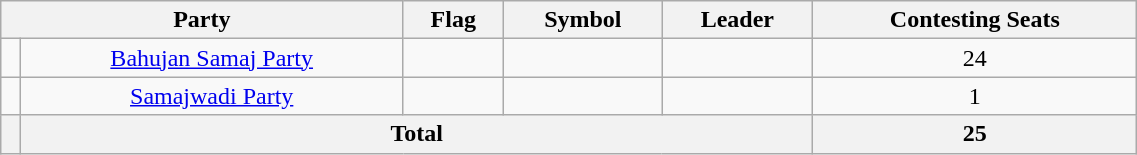<table class="wikitable" width="60%" style="text-align:center">
<tr>
<th colspan="2">Party</th>
<th>Flag</th>
<th>Symbol</th>
<th>Leader</th>
<th>Contesting Seats</th>
</tr>
<tr>
<td></td>
<td><a href='#'>Bahujan Samaj Party</a></td>
<td></td>
<td></td>
<td></td>
<td>24</td>
</tr>
<tr>
<td></td>
<td><a href='#'>Samajwadi Party</a></td>
<td></td>
<td></td>
<td></td>
<td>1</td>
</tr>
<tr>
<th></th>
<th Colspan=4>Total</th>
<th>25</th>
</tr>
</table>
